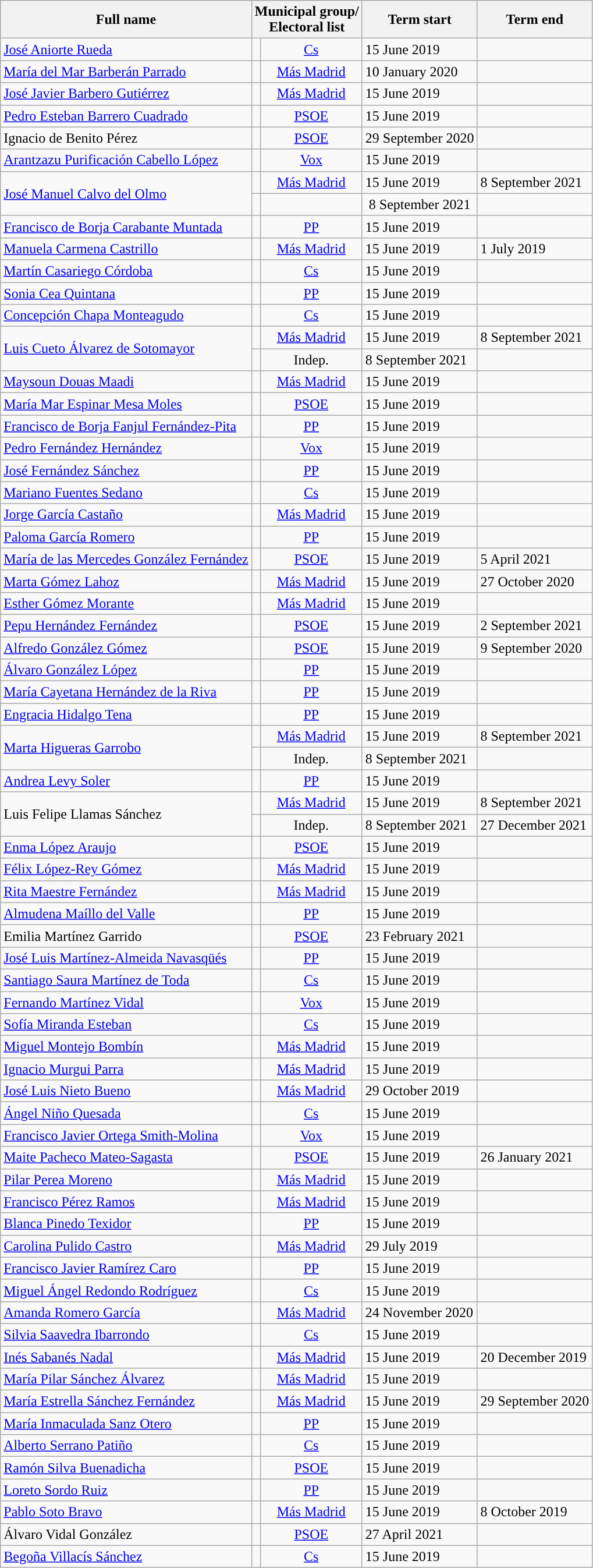<table class="wikitable sortable">
<tr>
<th class="unsortable">Full name</th>
<th colspan="2">Municipal group/<br>Electoral list</th>
<th>Term start</th>
<th>Term end</th>
</tr>
<tr>
<td><a href='#'>José Aniorte Rueda</a></td>
<td></td>
<td align="center"><a href='#'>Cs</a></td>
<td>15 June 2019</td>
<td></td>
</tr>
<tr>
<td><a href='#'>María del Mar Barberán Parrado</a></td>
<td></td>
<td align="center"><a href='#'>Más Madrid</a></td>
<td>10 January 2020</td>
<td></td>
</tr>
<tr>
<td><a href='#'>José Javier Barbero Gutiérrez</a></td>
<td></td>
<td align="center"><a href='#'>Más Madrid</a></td>
<td>15 June 2019</td>
<td></td>
</tr>
<tr>
<td><a href='#'>Pedro Esteban Barrero Cuadrado</a></td>
<td></td>
<td align="center"><a href='#'>PSOE</a></td>
<td>15 June 2019</td>
<td></td>
</tr>
<tr>
<td>Ignacio de Benito Pérez</td>
<td></td>
<td align="center"><a href='#'>PSOE</a></td>
<td>29 September 2020</td>
<td></td>
</tr>
<tr>
<td><a href='#'>Arantzazu Purificación Cabello López</a></td>
<td></td>
<td align="center"><a href='#'>Vox</a></td>
<td>15 June 2019</td>
<td></td>
</tr>
<tr>
<td rowspan="2"><a href='#'>José Manuel Calvo del Olmo</a></td>
<td></td>
<td align="center"><a href='#'>Más Madrid</a></td>
<td>15 June 2019</td>
<td>8 September 2021</td>
</tr>
<tr>
<td></td>
<td></td>
<td align="center">8 September 2021</td>
<td></td>
</tr>
<tr>
<td><a href='#'>Francisco de Borja Carabante Muntada</a></td>
<td></td>
<td align="center"><a href='#'>PP</a></td>
<td>15 June 2019</td>
<td></td>
</tr>
<tr>
<td><a href='#'>Manuela Carmena Castrillo</a></td>
<td></td>
<td align="center"><a href='#'>Más Madrid</a></td>
<td>15 June 2019</td>
<td>1 July 2019</td>
</tr>
<tr>
<td><a href='#'>Martín Casariego Córdoba</a></td>
<td></td>
<td align="center"><a href='#'>Cs</a></td>
<td>15 June 2019</td>
<td></td>
</tr>
<tr>
<td><a href='#'>Sonia Cea Quintana</a></td>
<td></td>
<td align="center"><a href='#'>PP</a></td>
<td>15 June 2019</td>
<td></td>
</tr>
<tr>
<td><a href='#'>Concepción Chapa Monteagudo</a></td>
<td></td>
<td align="center"><a href='#'>Cs</a></td>
<td>15 June 2019</td>
<td></td>
</tr>
<tr>
<td rowspan="2"><a href='#'>Luis Cueto Álvarez de Sotomayor</a></td>
<td></td>
<td align="center"><a href='#'>Más Madrid</a></td>
<td>15 June 2019</td>
<td>8 September 2021</td>
</tr>
<tr>
<td></td>
<td align="center">Indep.</td>
<td>8 September 2021</td>
<td></td>
</tr>
<tr>
<td><a href='#'>Maysoun Douas Maadi</a></td>
<td></td>
<td align="center"><a href='#'>Más Madrid</a></td>
<td>15 June 2019</td>
<td></td>
</tr>
<tr>
<td><a href='#'>María Mar Espinar Mesa Moles</a></td>
<td></td>
<td align="center"><a href='#'>PSOE</a></td>
<td>15 June 2019</td>
<td></td>
</tr>
<tr>
<td><a href='#'>Francisco de Borja Fanjul Fernández-Pita</a></td>
<td></td>
<td align="center"><a href='#'>PP</a></td>
<td>15 June 2019</td>
<td></td>
</tr>
<tr>
<td><a href='#'>Pedro Fernández Hernández</a></td>
<td></td>
<td align="center"><a href='#'>Vox</a></td>
<td>15 June 2019</td>
<td></td>
</tr>
<tr>
<td><a href='#'>José Fernández Sánchez</a></td>
<td></td>
<td align="center"><a href='#'>PP</a></td>
<td>15 June 2019</td>
<td></td>
</tr>
<tr>
<td><a href='#'>Mariano Fuentes Sedano</a></td>
<td></td>
<td align="center"><a href='#'>Cs</a></td>
<td>15 June 2019</td>
<td></td>
</tr>
<tr>
<td><a href='#'>Jorge García Castaño</a></td>
<td></td>
<td align="center"><a href='#'>Más Madrid</a></td>
<td>15 June 2019</td>
<td></td>
</tr>
<tr>
<td><a href='#'>Paloma García Romero</a></td>
<td></td>
<td align="center"><a href='#'>PP</a></td>
<td>15 June 2019</td>
<td></td>
</tr>
<tr>
<td><a href='#'>María de las Mercedes González Fernández</a></td>
<td></td>
<td align="center"><a href='#'>PSOE</a></td>
<td>15 June 2019</td>
<td>5 April 2021</td>
</tr>
<tr>
<td><a href='#'>Marta Gómez Lahoz</a></td>
<td></td>
<td align="center"><a href='#'>Más Madrid</a></td>
<td>15 June 2019</td>
<td>27 October 2020</td>
</tr>
<tr>
<td><a href='#'>Esther Gómez Morante</a></td>
<td></td>
<td align="center"><a href='#'>Más Madrid</a></td>
<td>15 June 2019</td>
<td></td>
</tr>
<tr>
<td><a href='#'>Pepu Hernández Fernández</a></td>
<td></td>
<td align="center"><a href='#'>PSOE</a></td>
<td>15 June 2019</td>
<td>2 September 2021</td>
</tr>
<tr>
<td><a href='#'>Alfredo González Gómez</a></td>
<td></td>
<td align="center"><a href='#'>PSOE</a></td>
<td>15 June 2019</td>
<td>9 September 2020</td>
</tr>
<tr>
<td><a href='#'>Álvaro González López</a></td>
<td></td>
<td align="center"><a href='#'>PP</a></td>
<td>15 June 2019</td>
<td></td>
</tr>
<tr>
<td><a href='#'>María Cayetana Hernández de la Riva</a></td>
<td></td>
<td align="center"><a href='#'>PP</a></td>
<td>15 June 2019</td>
<td></td>
</tr>
<tr>
<td><a href='#'>Engracia Hidalgo Tena</a></td>
<td></td>
<td align="center"><a href='#'>PP</a></td>
<td>15 June 2019</td>
<td></td>
</tr>
<tr>
<td rowspan="2"><a href='#'>Marta Higueras Garrobo</a></td>
<td></td>
<td align="center"><a href='#'>Más Madrid</a></td>
<td>15 June 2019</td>
<td>8 September 2021</td>
</tr>
<tr>
<td></td>
<td align="center">Indep.</td>
<td>8 September 2021</td>
<td></td>
</tr>
<tr>
<td><a href='#'>Andrea Levy Soler</a></td>
<td></td>
<td align="center"><a href='#'>PP</a></td>
<td>15 June 2019</td>
<td></td>
</tr>
<tr>
<td rowspan="2">Luis Felipe Llamas Sánchez</td>
<td></td>
<td align="center"><a href='#'>Más Madrid</a></td>
<td>15 June 2019</td>
<td>8 September 2021</td>
</tr>
<tr>
<td></td>
<td align="center">Indep.</td>
<td>8 September 2021</td>
<td>27 December 2021</td>
</tr>
<tr>
<td><a href='#'>Enma López Araujo</a></td>
<td></td>
<td align="center"><a href='#'>PSOE</a></td>
<td>15 June 2019</td>
<td></td>
</tr>
<tr>
<td><a href='#'>Félix López-Rey Gómez</a></td>
<td></td>
<td align="center"><a href='#'>Más Madrid</a></td>
<td>15 June 2019</td>
<td></td>
</tr>
<tr>
<td><a href='#'>Rita Maestre Fernández</a></td>
<td></td>
<td align="center"><a href='#'>Más Madrid</a></td>
<td>15 June 2019</td>
<td></td>
</tr>
<tr>
<td><a href='#'>Almudena Maíllo del Valle</a></td>
<td></td>
<td align="center"><a href='#'>PP</a></td>
<td>15 June 2019</td>
<td></td>
</tr>
<tr>
<td>Emilia Martínez Garrido</td>
<td></td>
<td align="center"><a href='#'>PSOE</a></td>
<td>23 February 2021</td>
<td></td>
</tr>
<tr>
<td><a href='#'>José Luis Martínez-Almeida Navasqüés</a></td>
<td></td>
<td align="center"><a href='#'>PP</a></td>
<td>15 June 2019</td>
<td></td>
</tr>
<tr>
<td><a href='#'>Santiago Saura Martínez de Toda</a></td>
<td></td>
<td align="center"><a href='#'>Cs</a></td>
<td>15 June 2019</td>
<td></td>
</tr>
<tr>
<td><a href='#'>Fernando Martínez Vidal</a></td>
<td></td>
<td align="center"><a href='#'>Vox</a></td>
<td>15 June 2019</td>
<td></td>
</tr>
<tr>
<td><a href='#'>Sofía Miranda Esteban</a></td>
<td></td>
<td align="center"><a href='#'>Cs</a></td>
<td>15 June 2019</td>
<td></td>
</tr>
<tr>
<td><a href='#'>Miguel Montejo Bombín</a></td>
<td></td>
<td align="center"><a href='#'>Más Madrid</a></td>
<td>15 June 2019</td>
<td></td>
</tr>
<tr>
<td><a href='#'>Ignacio Murgui Parra</a></td>
<td></td>
<td align="center"><a href='#'>Más Madrid</a></td>
<td>15 June 2019</td>
<td></td>
</tr>
<tr>
<td><a href='#'>José Luis Nieto Bueno</a></td>
<td></td>
<td align="center"><a href='#'>Más Madrid</a></td>
<td>29 October 2019</td>
<td></td>
</tr>
<tr>
<td><a href='#'>Ángel Niño Quesada</a></td>
<td></td>
<td align="center"><a href='#'>Cs</a></td>
<td>15 June 2019</td>
<td></td>
</tr>
<tr>
<td><a href='#'>Francisco Javier Ortega Smith-Molina</a></td>
<td></td>
<td align="center"><a href='#'>Vox</a></td>
<td>15 June 2019</td>
<td></td>
</tr>
<tr>
<td><a href='#'>Maite Pacheco Mateo-Sagasta</a></td>
<td></td>
<td align="center"><a href='#'>PSOE</a></td>
<td>15 June 2019</td>
<td>26 January 2021</td>
</tr>
<tr>
<td><a href='#'>Pilar Perea Moreno</a></td>
<td></td>
<td align="center"><a href='#'>Más Madrid</a></td>
<td>15 June 2019</td>
<td></td>
</tr>
<tr>
<td><a href='#'>Francisco Pérez Ramos</a></td>
<td></td>
<td align="center"><a href='#'>Más Madrid</a></td>
<td>15 June 2019</td>
<td></td>
</tr>
<tr>
<td><a href='#'>Blanca Pinedo Texidor</a></td>
<td></td>
<td align="center"><a href='#'>PP</a></td>
<td>15 June 2019</td>
<td></td>
</tr>
<tr>
<td><a href='#'>Carolina Pulido Castro</a></td>
<td></td>
<td align="center"><a href='#'>Más Madrid</a></td>
<td>29 July 2019</td>
<td></td>
</tr>
<tr>
<td><a href='#'>Francisco Javier Ramírez Caro</a></td>
<td></td>
<td align="center"><a href='#'>PP</a></td>
<td>15 June 2019</td>
<td></td>
</tr>
<tr>
<td><a href='#'>Miguel Ángel Redondo Rodríguez</a></td>
<td></td>
<td align="center"><a href='#'>Cs</a></td>
<td>15 June 2019</td>
<td></td>
</tr>
<tr>
<td><a href='#'>Amanda Romero García</a></td>
<td></td>
<td align="center"><a href='#'>Más Madrid</a></td>
<td>24 November 2020</td>
<td></td>
</tr>
<tr>
<td><a href='#'>Silvia Saavedra Ibarrondo</a></td>
<td></td>
<td align="center"><a href='#'>Cs</a></td>
<td>15 June 2019</td>
<td></td>
</tr>
<tr>
<td><a href='#'>Inés Sabanés Nadal</a></td>
<td></td>
<td align="center"><a href='#'>Más Madrid</a></td>
<td>15 June 2019</td>
<td>20 December 2019</td>
</tr>
<tr>
<td><a href='#'>María Pilar Sánchez Álvarez</a></td>
<td></td>
<td align="center"><a href='#'>Más Madrid</a></td>
<td>15 June 2019</td>
<td></td>
</tr>
<tr>
<td><a href='#'>María Estrella Sánchez Fernández</a></td>
<td></td>
<td align="center"><a href='#'>Más Madrid</a></td>
<td>15 June 2019</td>
<td>29 September 2020</td>
</tr>
<tr>
<td><a href='#'>María Inmaculada Sanz Otero</a></td>
<td></td>
<td align="center"><a href='#'>PP</a></td>
<td>15 June 2019</td>
<td></td>
</tr>
<tr>
<td><a href='#'>Alberto Serrano Patiño</a></td>
<td></td>
<td align="center"><a href='#'>Cs</a></td>
<td>15 June 2019</td>
<td></td>
</tr>
<tr>
<td><a href='#'>Ramón Silva Buenadicha</a></td>
<td></td>
<td align="center"><a href='#'>PSOE</a></td>
<td>15 June 2019</td>
<td></td>
</tr>
<tr>
<td><a href='#'>Loreto Sordo Ruiz</a></td>
<td></td>
<td align="center"><a href='#'>PP</a></td>
<td>15 June 2019</td>
<td></td>
</tr>
<tr>
<td><a href='#'>Pablo Soto Bravo</a></td>
<td></td>
<td align="center"><a href='#'>Más Madrid</a></td>
<td>15 June 2019</td>
<td>8 October 2019</td>
</tr>
<tr>
<td>Álvaro Vidal González</td>
<td></td>
<td align="center"><a href='#'>PSOE</a></td>
<td>27 April 2021</td>
<td></td>
</tr>
<tr>
<td><a href='#'>Begoña Villacís Sánchez</a></td>
<td></td>
<td align="center"><a href='#'>Cs</a></td>
<td>15 June 2019</td>
<td></td>
</tr>
</table>
